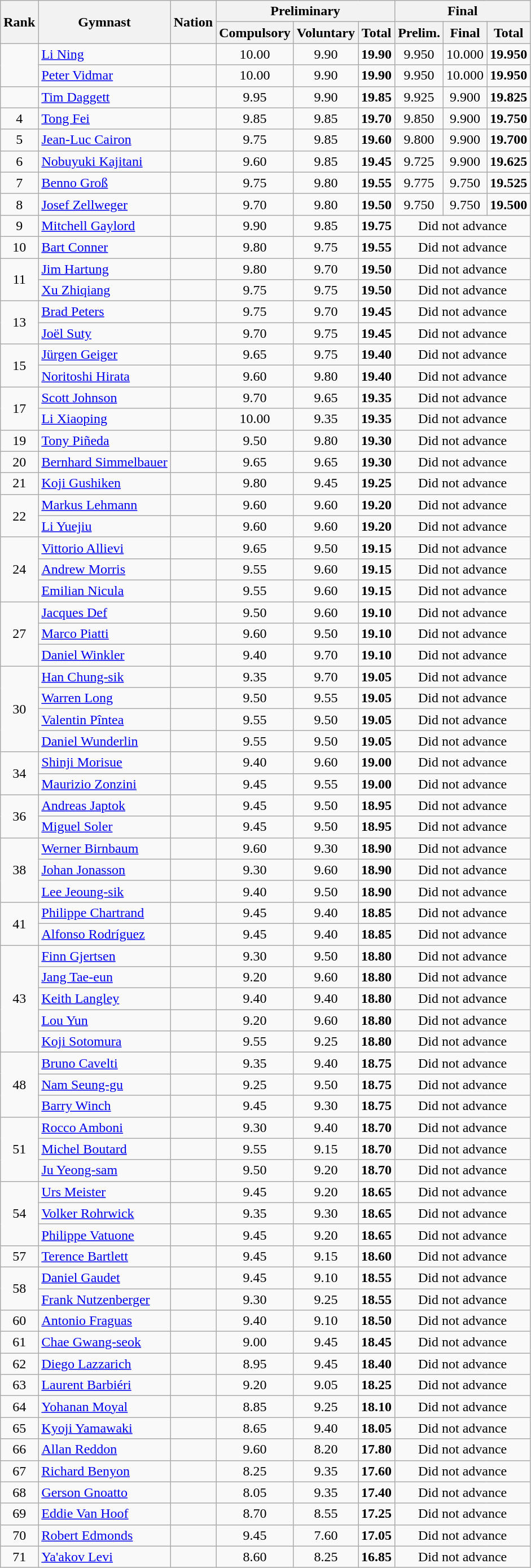<table class="wikitable sortable" style="text-align:center">
<tr>
<th rowspan=2>Rank</th>
<th rowspan=2>Gymnast</th>
<th rowspan=2>Nation</th>
<th colspan=3>Preliminary</th>
<th colspan=3>Final</th>
</tr>
<tr>
<th>Compulsory</th>
<th>Voluntary</th>
<th>Total</th>
<th> Prelim.</th>
<th>Final</th>
<th>Total</th>
</tr>
<tr>
<td rowspan=2></td>
<td align=left data-sort-value=Li><a href='#'>Li Ning</a></td>
<td align=left></td>
<td>10.00</td>
<td>9.90</td>
<td><strong>19.90</strong></td>
<td>9.950</td>
<td>10.000</td>
<td><strong>19.950</strong></td>
</tr>
<tr>
<td align=left data-sort-value=Vidmar><a href='#'>Peter Vidmar</a></td>
<td align=left></td>
<td>10.00</td>
<td>9.90</td>
<td><strong>19.90</strong></td>
<td>9.950</td>
<td>10.000</td>
<td><strong>19.950</strong></td>
</tr>
<tr>
<td></td>
<td align=left data-sort-value=Daggett><a href='#'>Tim Daggett</a></td>
<td align=left></td>
<td>9.95</td>
<td>9.90</td>
<td><strong>19.85</strong></td>
<td>9.925</td>
<td>9.900</td>
<td><strong>19.825</strong></td>
</tr>
<tr>
<td>4</td>
<td align=left data-sort-value=Tong><a href='#'>Tong Fei</a></td>
<td align=left></td>
<td>9.85</td>
<td>9.85</td>
<td><strong>19.70</strong></td>
<td>9.850</td>
<td>9.900</td>
<td><strong>19.750</strong></td>
</tr>
<tr>
<td>5</td>
<td align=left data-sort-value=Cairon><a href='#'>Jean-Luc Cairon</a></td>
<td align=left></td>
<td>9.75</td>
<td>9.85</td>
<td><strong>19.60</strong></td>
<td>9.800</td>
<td>9.900</td>
<td><strong>19.700</strong></td>
</tr>
<tr>
<td>6</td>
<td align=left data-sort-value=Kajitani><a href='#'>Nobuyuki Kajitani</a></td>
<td align=left></td>
<td>9.60</td>
<td>9.85</td>
<td><strong>19.45</strong></td>
<td>9.725</td>
<td>9.900</td>
<td><strong>19.625</strong></td>
</tr>
<tr>
<td>7</td>
<td align=left data-sort-value=Groß><a href='#'>Benno Groß</a></td>
<td align=left></td>
<td>9.75</td>
<td>9.80</td>
<td><strong>19.55</strong></td>
<td>9.775</td>
<td>9.750</td>
<td><strong>19.525</strong></td>
</tr>
<tr>
<td>8</td>
<td align=left data-sort-value=Zellweger><a href='#'>Josef Zellweger</a></td>
<td align=left></td>
<td>9.70</td>
<td>9.80</td>
<td><strong>19.50</strong></td>
<td>9.750</td>
<td>9.750</td>
<td><strong>19.500</strong></td>
</tr>
<tr>
<td>9</td>
<td align=left data-sort-value=Gaylord><a href='#'>Mitchell Gaylord</a></td>
<td align=left></td>
<td>9.90</td>
<td>9.85</td>
<td><strong>19.75</strong></td>
<td colspan=3 data-sort-value=0.00>Did not advance</td>
</tr>
<tr>
<td>10</td>
<td align=left data-sort-value=Conner><a href='#'>Bart Conner</a></td>
<td align=left></td>
<td>9.80</td>
<td>9.75</td>
<td><strong>19.55</strong></td>
<td colspan=3 data-sort-value=0.00>Did not advance</td>
</tr>
<tr>
<td rowspan=2>11</td>
<td align=left data-sort-value=Hartung><a href='#'>Jim Hartung</a></td>
<td align=left></td>
<td>9.80</td>
<td>9.70</td>
<td><strong>19.50</strong></td>
<td colspan=3 data-sort-value=0.00>Did not advance</td>
</tr>
<tr>
<td align=left data-sort-value=Xu><a href='#'>Xu Zhiqiang</a></td>
<td align=left></td>
<td>9.75</td>
<td>9.75</td>
<td><strong>19.50</strong></td>
<td colspan=3 data-sort-value=0.00>Did not advance</td>
</tr>
<tr>
<td rowspan=2>13</td>
<td align=left data-sort-value=Peters><a href='#'>Brad Peters</a></td>
<td align=left></td>
<td>9.75</td>
<td>9.70</td>
<td><strong>19.45</strong></td>
<td colspan=3 data-sort-value=0.00>Did not advance</td>
</tr>
<tr>
<td align=left data-sort-value=Suty><a href='#'>Joël Suty</a></td>
<td align=left></td>
<td>9.70</td>
<td>9.75</td>
<td><strong>19.45</strong></td>
<td colspan=3 data-sort-value=0.00>Did not advance</td>
</tr>
<tr>
<td rowspan=2>15</td>
<td align=left data-sort-value=Geiger><a href='#'>Jürgen Geiger</a></td>
<td align=left></td>
<td>9.65</td>
<td>9.75</td>
<td><strong>19.40</strong></td>
<td colspan=3 data-sort-value=0.00>Did not advance</td>
</tr>
<tr>
<td align=left data-sort-value=Hirata><a href='#'>Noritoshi Hirata</a></td>
<td align=left></td>
<td>9.60</td>
<td>9.80</td>
<td><strong>19.40</strong></td>
<td colspan=3 data-sort-value=0.00>Did not advance</td>
</tr>
<tr>
<td rowspan=2>17</td>
<td align=left data-sort-value=Johnson><a href='#'>Scott Johnson</a></td>
<td align=left></td>
<td>9.70</td>
<td>9.65</td>
<td><strong>19.35</strong></td>
<td colspan=3 data-sort-value=0.00>Did not advance</td>
</tr>
<tr>
<td align=left data-sort-value=Li><a href='#'>Li Xiaoping</a></td>
<td align=left></td>
<td>10.00</td>
<td>9.35</td>
<td><strong>19.35</strong></td>
<td colspan=3 data-sort-value=0.00>Did not advance</td>
</tr>
<tr>
<td>19</td>
<td align=left data-sort-value=Piñeda><a href='#'>Tony Piñeda</a></td>
<td align=left></td>
<td>9.50</td>
<td>9.80</td>
<td><strong>19.30</strong></td>
<td colspan=3 data-sort-value=0.00>Did not advance</td>
</tr>
<tr>
<td>20</td>
<td align=left data-sort-value=Simmelbauer><a href='#'>Bernhard Simmelbauer</a></td>
<td align=left></td>
<td>9.65</td>
<td>9.65</td>
<td><strong>19.30</strong></td>
<td colspan=3 data-sort-value=0.00>Did not advance</td>
</tr>
<tr>
<td>21</td>
<td align=left data-sort-value=Gushiken><a href='#'>Koji Gushiken</a></td>
<td align=left></td>
<td>9.80</td>
<td>9.45</td>
<td><strong>19.25</strong></td>
<td colspan=3 data-sort-value=0.00>Did not advance</td>
</tr>
<tr>
<td rowspan=2>22</td>
<td align=left data-sort-value=Lehmann><a href='#'>Markus Lehmann</a></td>
<td align=left></td>
<td>9.60</td>
<td>9.60</td>
<td><strong>19.20</strong></td>
<td colspan=3 data-sort-value=0.00>Did not advance</td>
</tr>
<tr>
<td align=left data-sort-value=Li><a href='#'>Li Yuejiu</a></td>
<td align=left></td>
<td>9.60</td>
<td>9.60</td>
<td><strong>19.20</strong></td>
<td colspan=3 data-sort-value=0.00>Did not advance</td>
</tr>
<tr>
<td rowspan=3>24</td>
<td align=left data-sort-value=Allievi><a href='#'>Vittorio Allievi</a></td>
<td align=left></td>
<td>9.65</td>
<td>9.50</td>
<td><strong>19.15</strong></td>
<td colspan=3 data-sort-value=0.00>Did not advance</td>
</tr>
<tr>
<td align=left data-sort-value=Morris><a href='#'>Andrew Morris</a></td>
<td align=left></td>
<td>9.55</td>
<td>9.60</td>
<td><strong>19.15</strong></td>
<td colspan=3 data-sort-value=0.00>Did not advance</td>
</tr>
<tr>
<td align=left data-sort-value=Nicula><a href='#'>Emilian Nicula</a></td>
<td align=left></td>
<td>9.55</td>
<td>9.60</td>
<td><strong>19.15</strong></td>
<td colspan=3 data-sort-value=0.00>Did not advance</td>
</tr>
<tr>
<td rowspan=3>27</td>
<td align=left data-sort-value=Def><a href='#'>Jacques Def</a></td>
<td align=left></td>
<td>9.50</td>
<td>9.60</td>
<td><strong>19.10</strong></td>
<td colspan=3 data-sort-value=0.00>Did not advance</td>
</tr>
<tr>
<td align=left data-sort-value=Piatti><a href='#'>Marco Piatti</a></td>
<td align=left></td>
<td>9.60</td>
<td>9.50</td>
<td><strong>19.10</strong></td>
<td colspan=3 data-sort-value=0.00>Did not advance</td>
</tr>
<tr>
<td align=left data-sort-value=Winkler><a href='#'>Daniel Winkler</a></td>
<td align=left></td>
<td>9.40</td>
<td>9.70</td>
<td><strong>19.10</strong></td>
<td colspan=3 data-sort-value=0.00>Did not advance</td>
</tr>
<tr>
<td rowspan=4>30</td>
<td align=left data-sort-value=Han><a href='#'>Han Chung-sik</a></td>
<td align=left></td>
<td>9.35</td>
<td>9.70</td>
<td><strong>19.05</strong></td>
<td colspan=3 data-sort-value=0.00>Did not advance</td>
</tr>
<tr>
<td align=left data-sort-value=Long><a href='#'>Warren Long</a></td>
<td align=left></td>
<td>9.50</td>
<td>9.55</td>
<td><strong>19.05</strong></td>
<td colspan=3 data-sort-value=0.00>Did not advance</td>
</tr>
<tr>
<td align=left data-sort-value=Pîntea><a href='#'>Valentin Pîntea</a></td>
<td align=left></td>
<td>9.55</td>
<td>9.50</td>
<td><strong>19.05</strong></td>
<td colspan=3 data-sort-value=0.00>Did not advance</td>
</tr>
<tr>
<td align=left data-sort-value=Wunderlin><a href='#'>Daniel Wunderlin</a></td>
<td align=left></td>
<td>9.55</td>
<td>9.50</td>
<td><strong>19.05</strong></td>
<td colspan=3 data-sort-value=0.00>Did not advance</td>
</tr>
<tr>
<td rowspan=2>34</td>
<td align=left data-sort-value=Morisue><a href='#'>Shinji Morisue</a></td>
<td align=left></td>
<td>9.40</td>
<td>9.60</td>
<td><strong>19.00</strong></td>
<td colspan=3 data-sort-value=0.00>Did not advance</td>
</tr>
<tr>
<td align=left data-sort-value=Zonzini><a href='#'>Maurizio Zonzini</a></td>
<td align=left></td>
<td>9.45</td>
<td>9.55</td>
<td><strong>19.00</strong></td>
<td colspan=3 data-sort-value=0.00>Did not advance</td>
</tr>
<tr>
<td rowspan=2>36</td>
<td align=left data-sort-value=Japtok><a href='#'>Andreas Japtok</a></td>
<td align=left></td>
<td>9.45</td>
<td>9.50</td>
<td><strong>18.95</strong></td>
<td colspan=3 data-sort-value=0.00>Did not advance</td>
</tr>
<tr>
<td align=left data-sort-value=Soler><a href='#'>Miguel Soler</a></td>
<td align=left></td>
<td>9.45</td>
<td>9.50</td>
<td><strong>18.95</strong></td>
<td colspan=3 data-sort-value=0.00>Did not advance</td>
</tr>
<tr>
<td rowspan=3>38</td>
<td align=left data-sort-value=Birnbaum><a href='#'>Werner Birnbaum</a></td>
<td align=left></td>
<td>9.60</td>
<td>9.30</td>
<td><strong>18.90</strong></td>
<td colspan=3 data-sort-value=0.00>Did not advance</td>
</tr>
<tr>
<td align=left data-sort-value=Jonasson><a href='#'>Johan Jonasson</a></td>
<td align=left></td>
<td>9.30</td>
<td>9.60</td>
<td><strong>18.90</strong></td>
<td colspan=3 data-sort-value=0.00>Did not advance</td>
</tr>
<tr>
<td align=left data-sort-value=Lee><a href='#'>Lee Jeoung-sik</a></td>
<td align=left></td>
<td>9.40</td>
<td>9.50</td>
<td><strong>18.90</strong></td>
<td colspan=3 data-sort-value=0.00>Did not advance</td>
</tr>
<tr>
<td rowspan=2>41</td>
<td align=left data-sort-value=Chartrand><a href='#'>Philippe Chartrand</a></td>
<td align=left></td>
<td>9.45</td>
<td>9.40</td>
<td><strong>18.85</strong></td>
<td colspan=3 data-sort-value=0.00>Did not advance</td>
</tr>
<tr>
<td align=left data-sort-value=Rodríguez><a href='#'>Alfonso Rodríguez</a></td>
<td align=left></td>
<td>9.45</td>
<td>9.40</td>
<td><strong>18.85</strong></td>
<td colspan=3 data-sort-value=0.00>Did not advance</td>
</tr>
<tr>
<td rowspan=5>43</td>
<td align=left data-sort-value=Gjertsen><a href='#'>Finn Gjertsen</a></td>
<td align=left></td>
<td>9.30</td>
<td>9.50</td>
<td><strong>18.80</strong></td>
<td colspan=3 data-sort-value=0.00>Did not advance</td>
</tr>
<tr>
<td align=left data-sort-value=Jang><a href='#'>Jang Tae-eun</a></td>
<td align=left></td>
<td>9.20</td>
<td>9.60</td>
<td><strong>18.80</strong></td>
<td colspan=3 data-sort-value=0.00>Did not advance</td>
</tr>
<tr>
<td align=left data-sort-value=Langley><a href='#'>Keith Langley</a></td>
<td align=left></td>
<td>9.40</td>
<td>9.40</td>
<td><strong>18.80</strong></td>
<td colspan=3 data-sort-value=0.00>Did not advance</td>
</tr>
<tr>
<td align=left data-sort-value=Lou><a href='#'>Lou Yun</a></td>
<td align=left></td>
<td>9.20</td>
<td>9.60</td>
<td><strong>18.80</strong></td>
<td colspan=3 data-sort-value=0.00>Did not advance</td>
</tr>
<tr>
<td align=left data-sort-value=Sotomura><a href='#'>Koji Sotomura</a></td>
<td align=left></td>
<td>9.55</td>
<td>9.25</td>
<td><strong>18.80</strong></td>
<td colspan=3 data-sort-value=0.00>Did not advance</td>
</tr>
<tr>
<td rowspan=3>48</td>
<td align=left data-sort-value=Cavelti><a href='#'>Bruno Cavelti</a></td>
<td align=left></td>
<td>9.35</td>
<td>9.40</td>
<td><strong>18.75</strong></td>
<td colspan=3 data-sort-value=0.00>Did not advance</td>
</tr>
<tr>
<td align=left data-sort-value=Nam><a href='#'>Nam Seung-gu</a></td>
<td align=left></td>
<td>9.25</td>
<td>9.50</td>
<td><strong>18.75</strong></td>
<td colspan=3 data-sort-value=0.00>Did not advance</td>
</tr>
<tr>
<td align=left data-sort-value=Winch><a href='#'>Barry Winch</a></td>
<td align=left></td>
<td>9.45</td>
<td>9.30</td>
<td><strong>18.75</strong></td>
<td colspan=3 data-sort-value=0.00>Did not advance</td>
</tr>
<tr>
<td rowspan=3>51</td>
<td align=left data-sort-value=Amboni><a href='#'>Rocco Amboni</a></td>
<td align=left></td>
<td>9.30</td>
<td>9.40</td>
<td><strong>18.70</strong></td>
<td colspan=3 data-sort-value=0.00>Did not advance</td>
</tr>
<tr>
<td align=left data-sort-value=Boutard><a href='#'>Michel Boutard</a></td>
<td align=left></td>
<td>9.55</td>
<td>9.15</td>
<td><strong>18.70</strong></td>
<td colspan=3 data-sort-value=0.00>Did not advance</td>
</tr>
<tr>
<td align=left data-sort-value=Ju><a href='#'>Ju Yeong-sam</a></td>
<td align=left></td>
<td>9.50</td>
<td>9.20</td>
<td><strong>18.70</strong></td>
<td colspan=3 data-sort-value=0.00>Did not advance</td>
</tr>
<tr>
<td rowspan=3>54</td>
<td align=left data-sort-value=Meister><a href='#'>Urs Meister</a></td>
<td align=left></td>
<td>9.45</td>
<td>9.20</td>
<td><strong>18.65</strong></td>
<td colspan=3 data-sort-value=0.00>Did not advance</td>
</tr>
<tr>
<td align=left data-sort-value=Rohrwick><a href='#'>Volker Rohrwick</a></td>
<td align=left></td>
<td>9.35</td>
<td>9.30</td>
<td><strong>18.65</strong></td>
<td colspan=3 data-sort-value=0.00>Did not advance</td>
</tr>
<tr>
<td align=left data-sort-value=Vatuone><a href='#'>Philippe Vatuone</a></td>
<td align=left></td>
<td>9.45</td>
<td>9.20</td>
<td><strong>18.65</strong></td>
<td colspan=3 data-sort-value=0.00>Did not advance</td>
</tr>
<tr>
<td>57</td>
<td align=left data-sort-value=Bartlett><a href='#'>Terence Bartlett</a></td>
<td align=left></td>
<td>9.45</td>
<td>9.15</td>
<td><strong>18.60</strong></td>
<td colspan=3 data-sort-value=0.00>Did not advance</td>
</tr>
<tr>
<td rowspan=2>58</td>
<td align=left data-sort-value=Gaudet><a href='#'>Daniel Gaudet</a></td>
<td align=left></td>
<td>9.45</td>
<td>9.10</td>
<td><strong>18.55</strong></td>
<td colspan=3 data-sort-value=0.00>Did not advance</td>
</tr>
<tr>
<td align=left data-sort-value=Nutzenberger><a href='#'>Frank Nutzenberger</a></td>
<td align=left></td>
<td>9.30</td>
<td>9.25</td>
<td><strong>18.55</strong></td>
<td colspan=3 data-sort-value=0.00>Did not advance</td>
</tr>
<tr>
<td>60</td>
<td align=left data-sort-value=Fraguas><a href='#'>Antonio Fraguas</a></td>
<td align=left></td>
<td>9.40</td>
<td>9.10</td>
<td><strong>18.50</strong></td>
<td colspan=3 data-sort-value=0.00>Did not advance</td>
</tr>
<tr>
<td>61</td>
<td align=left data-sort-value=Chae><a href='#'>Chae Gwang-seok</a></td>
<td align=left></td>
<td>9.00</td>
<td>9.45</td>
<td><strong>18.45</strong></td>
<td colspan=3 data-sort-value=0.00>Did not advance</td>
</tr>
<tr>
<td>62</td>
<td align=left data-sort-value=Lazzarich><a href='#'>Diego Lazzarich</a></td>
<td align=left></td>
<td>8.95</td>
<td>9.45</td>
<td><strong>18.40</strong></td>
<td colspan=3 data-sort-value=0.00>Did not advance</td>
</tr>
<tr>
<td>63</td>
<td align=left data-sort-value=Barbiéri><a href='#'>Laurent Barbiéri</a></td>
<td align=left></td>
<td>9.20</td>
<td>9.05</td>
<td><strong>18.25</strong></td>
<td colspan=3 data-sort-value=0.00>Did not advance</td>
</tr>
<tr>
<td>64</td>
<td align=left data-sort-value=Moyal><a href='#'>Yohanan Moyal</a></td>
<td align=left></td>
<td>8.85</td>
<td>9.25</td>
<td><strong>18.10</strong></td>
<td colspan=3 data-sort-value=0.00>Did not advance</td>
</tr>
<tr>
<td>65</td>
<td align=left data-sort-value=Yamawaki><a href='#'>Kyoji Yamawaki</a></td>
<td align=left></td>
<td>8.65</td>
<td>9.40</td>
<td><strong>18.05</strong></td>
<td colspan=3 data-sort-value=0.00>Did not advance</td>
</tr>
<tr>
<td>66</td>
<td align=left data-sort-value=Reddon><a href='#'>Allan Reddon</a></td>
<td align=left></td>
<td>9.60</td>
<td>8.20</td>
<td><strong>17.80</strong></td>
<td colspan=3 data-sort-value=0.00>Did not advance</td>
</tr>
<tr>
<td>67</td>
<td align=left data-sort-value=Benyon><a href='#'>Richard Benyon</a></td>
<td align=left></td>
<td>8.25</td>
<td>9.35</td>
<td><strong>17.60</strong></td>
<td colspan=3 data-sort-value=0.00>Did not advance</td>
</tr>
<tr>
<td>68</td>
<td align=left data-sort-value=Gnoatto><a href='#'>Gerson Gnoatto</a></td>
<td align=left></td>
<td>8.05</td>
<td>9.35</td>
<td><strong>17.40</strong></td>
<td colspan=3 data-sort-value=0.00>Did not advance</td>
</tr>
<tr>
<td>69</td>
<td align=left data-sort-value=Van Hoof><a href='#'>Eddie Van Hoof</a></td>
<td align=left></td>
<td>8.70</td>
<td>8.55</td>
<td><strong>17.25</strong></td>
<td colspan=3 data-sort-value=0.00>Did not advance</td>
</tr>
<tr>
<td>70</td>
<td align=left data-sort-value=Edmonds><a href='#'>Robert Edmonds</a></td>
<td align=left></td>
<td>9.45</td>
<td>7.60</td>
<td><strong>17.05</strong></td>
<td colspan=3 data-sort-value=0.00>Did not advance</td>
</tr>
<tr>
<td>71</td>
<td align=left data-sort-value=Levi><a href='#'>Ya'akov Levi</a></td>
<td align=left></td>
<td>8.60</td>
<td>8.25</td>
<td><strong>16.85</strong></td>
<td colspan=3 data-sort-value=0.00>Did not advance</td>
</tr>
</table>
